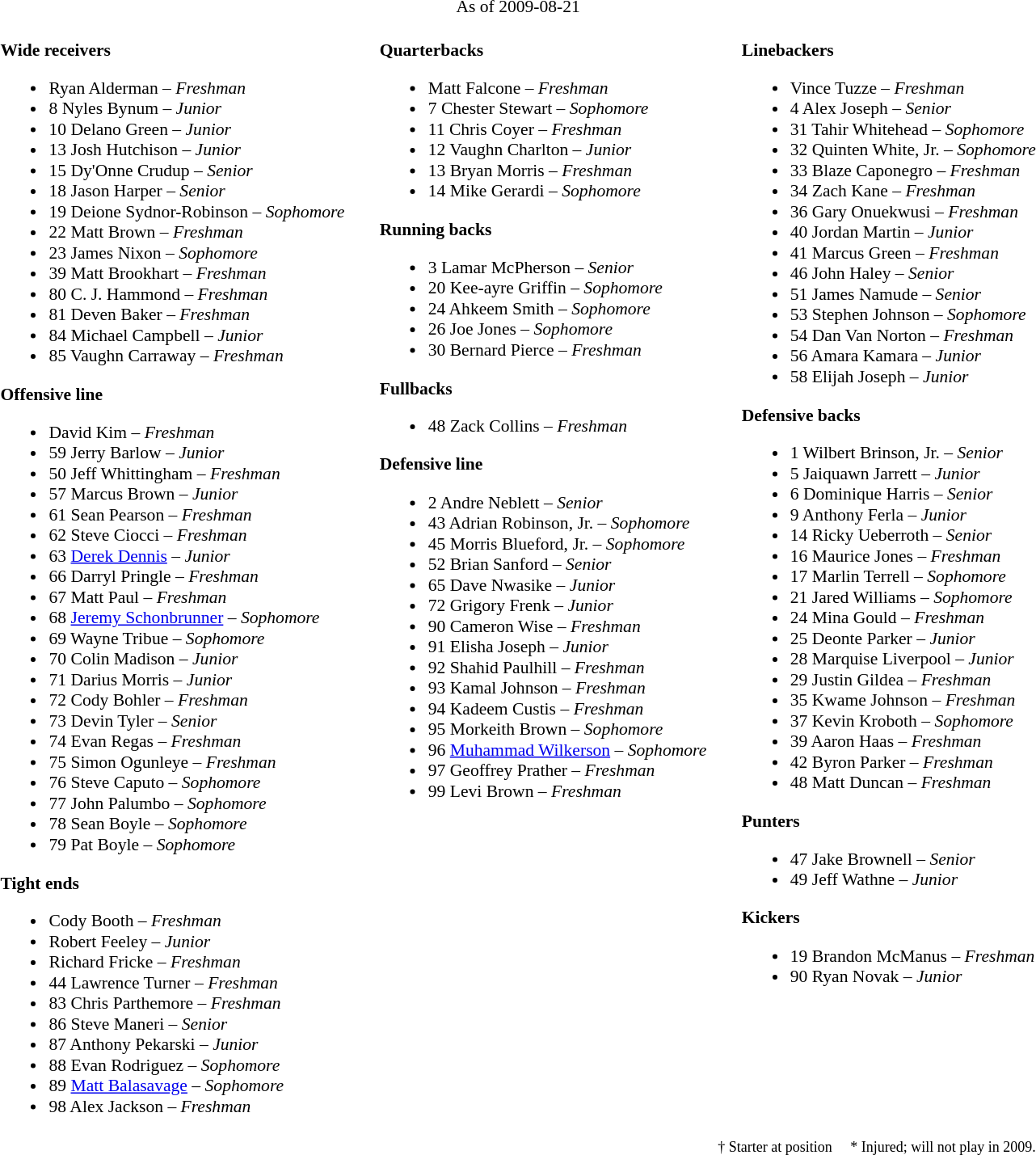<table class="toccolours" style="border-collapse:collapse; font-size:90%;">
<tr>
<td colspan="7" align="center">As of 2009-08-21</td>
</tr>
<tr>
<td valign="top"><br><strong>Wide receivers</strong><ul><li>Ryan Alderman – <em>Freshman</em></li><li>8 Nyles Bynum – <em>Junior</em></li><li>10 Delano Green – <em>Junior</em></li><li>13 Josh Hutchison – <em>Junior</em></li><li>15 Dy'Onne Crudup – <em>Senior</em></li><li>18 Jason Harper – <em>Senior</em></li><li>19 Deione Sydnor-Robinson – <em> Sophomore</em></li><li>22 Matt Brown – <em>Freshman</em></li><li>23 James Nixon – <em>Sophomore</em></li><li>39 Matt Brookhart – <em>Freshman</em></li><li>80 C. J. Hammond – <em> Freshman</em></li><li>81 Deven Baker – <em> Freshman</em></li><li>84 Michael Campbell – <em>Junior</em></li><li>85 Vaughn Carraway – <em>Freshman</em></li></ul><strong>Offensive line</strong><ul><li>David Kim – <em>Freshman</em></li><li>59 Jerry Barlow – <em> Junior</em></li><li>50 Jeff Whittingham – <em>Freshman</em></li><li>57 Marcus Brown – <em> Junior</em></li><li>61 Sean Pearson – <em>Freshman</em></li><li>62 Steve Ciocci – <em> Freshman</em></li><li>63 <a href='#'>Derek Dennis</a> – <em>Junior</em></li><li>66 Darryl Pringle – <em>Freshman</em></li><li>67 Matt Paul – <em> Freshman</em></li><li>68 <a href='#'>Jeremy Schonbrunner</a> – <em> Sophomore</em></li><li>69 Wayne Tribue – <em>Sophomore</em></li><li>70 Colin Madison – <em>Junior</em></li><li>71 Darius Morris – <em> Junior</em></li><li>72 Cody Bohler – <em>Freshman</em></li><li>73 Devin Tyler – <em> Senior</em></li><li>74 Evan Regas – <em>Freshman</em></li><li>75 Simon Ogunleye – <em>Freshman</em></li><li>76 Steve Caputo – <em>Sophomore</em></li><li>77 John Palumbo – <em> Sophomore</em></li><li>78 Sean Boyle – <em>Sophomore</em></li><li>79 Pat Boyle – <em>Sophomore</em></li></ul><strong>Tight ends</strong><ul><li>Cody Booth – <em>Freshman</em></li><li>Robert Feeley – <em> Junior</em></li><li>Richard Fricke – <em> Freshman</em></li><li>44 Lawrence Turner – <em> Freshman</em></li><li>83 Chris Parthemore – <em>Freshman</em></li><li>86 Steve Maneri – <em>Senior</em></li><li>87 Anthony Pekarski – <em> Junior</em></li><li>88 Evan Rodriguez – <em> Sophomore</em></li><li>89 <a href='#'>Matt Balasavage</a> – <em> Sophomore</em></li><li>98 Alex Jackson – <em>Freshman</em></li></ul></td>
<td width="25"> </td>
<td valign="top"><br><strong>Quarterbacks</strong><ul><li>Matt Falcone – <em>Freshman</em></li><li>7 Chester Stewart – <em> Sophomore</em></li><li>11 Chris Coyer – <em>Freshman</em></li><li>12 Vaughn Charlton – <em> Junior</em></li><li>13 Bryan Morris – <em>Freshman</em></li><li>14 Mike Gerardi – <em> Sophomore</em></li></ul><strong>Running backs</strong><ul><li>3 Lamar McPherson – <em> Senior</em></li><li>20 Kee-ayre Griffin – <em>Sophomore</em></li><li>24 Ahkeem Smith – <em>Sophomore</em></li><li>26 Joe Jones – <em> Sophomore</em></li><li>30 Bernard Pierce – <em>Freshman</em></li></ul><strong>Fullbacks</strong><ul><li>48 Zack Collins – <em> Freshman</em></li></ul><strong>Defensive line</strong><ul><li>2 Andre Neblett – <em>Senior</em></li><li>43 Adrian Robinson, Jr. – <em>Sophomore</em></li><li>45 Morris Blueford, Jr. – <em> Sophomore</em></li><li>52 Brian Sanford – <em>Senior</em></li><li>65 Dave Nwasike – <em> Junior</em></li><li>72 Grigory Frenk – <em> Junior</em></li><li>90 Cameron Wise – <em> Freshman</em></li><li>91 Elisha Joseph – <em>Junior</em></li><li>92 Shahid Paulhill – <em>Freshman</em></li><li>93 Kamal Johnson – <em>Freshman</em></li><li>94 Kadeem Custis – <em>Freshman</em></li><li>95 Morkeith Brown – <em>Sophomore</em></li><li>96 <a href='#'>Muhammad Wilkerson</a> – <em>Sophomore</em></li><li>97 Geoffrey Prather – <em>Freshman</em></li><li>99 Levi Brown – <em>Freshman</em></li></ul></td>
<td width="25"> </td>
<td valign="top"><br><strong>Linebackers</strong><ul><li>Vince Tuzze – <em>Freshman</em></li><li>4 Alex Joseph – <em>Senior</em></li><li>31 Tahir Whitehead – <em>Sophomore</em></li><li>32 Quinten White, Jr. – <em>Sophomore</em></li><li>33 Blaze Caponegro – <em>Freshman</em></li><li>34 Zach Kane – <em>Freshman</em></li><li>36 Gary Onuekwusi – <em>Freshman</em></li><li>40 Jordan Martin – <em> Junior</em></li><li>41 Marcus Green – <em>Freshman</em></li><li>46 John Haley – <em>Senior</em></li><li>51 James Namude – <em> Senior</em></li><li>53 Stephen Johnson – <em> Sophomore</em></li><li>54 Dan Van Norton – <em>Freshman</em></li><li>56 Amara Kamara – <em>Junior</em></li><li>58 Elijah Joseph – <em>Junior</em></li></ul><strong>Defensive backs</strong><ul><li>1 Wilbert Brinson, Jr. – <em>Senior</em></li><li>5 Jaiquawn Jarrett – <em>Junior</em></li><li>6 Dominique Harris – <em> Senior</em></li><li>9 Anthony Ferla – <em> Junior</em></li><li>14 Ricky Ueberroth – <em> Senior</em></li><li>16 Maurice Jones – <em>Freshman</em></li><li>17 Marlin Terrell – <em>Sophomore</em></li><li>21 Jared Williams – <em> Sophomore</em></li><li>24 Mina Gould – <em>Freshman</em></li><li>25 Deonte Parker – <em>Junior</em></li><li>28 Marquise Liverpool – <em>Junior</em></li><li>29 Justin Gildea – <em>Freshman</em></li><li>35 Kwame Johnson – <em>Freshman</em></li><li>37 Kevin Kroboth – <em>Sophomore</em></li><li>39 Aaron Haas – <em>Freshman</em></li><li>42 Byron Parker – <em>Freshman</em></li><li>48 Matt Duncan – <em> Freshman</em></li></ul><strong>Punters</strong><ul><li>47 Jake Brownell – <em> Senior</em></li><li>49 Jeff Wathne – <em>Junior</em></li></ul><strong>Kickers</strong><ul><li>19 Brandon McManus – <em>Freshman</em></li><li>90 Ryan Novak – <em>Junior</em></li></ul></td>
</tr>
<tr>
<td colspan="5" valign="bottom" align="right"><small>† Starter at position     * Injured; will not play in 2009.</small></td>
</tr>
</table>
